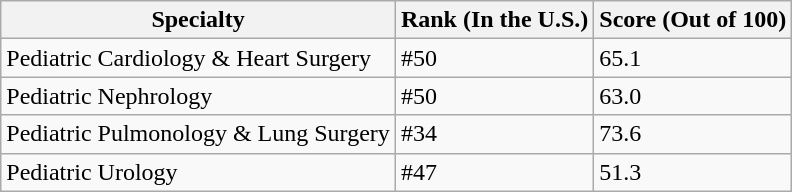<table class="wikitable">
<tr>
<th>Specialty</th>
<th>Rank (In the U.S.)</th>
<th>Score (Out of 100)</th>
</tr>
<tr>
<td>Pediatric Cardiology & Heart Surgery</td>
<td>#50</td>
<td>65.1</td>
</tr>
<tr>
<td>Pediatric Nephrology</td>
<td>#50</td>
<td>63.0</td>
</tr>
<tr>
<td>Pediatric Pulmonology & Lung Surgery</td>
<td>#34</td>
<td>73.6</td>
</tr>
<tr>
<td>Pediatric Urology</td>
<td>#47</td>
<td>51.3</td>
</tr>
</table>
